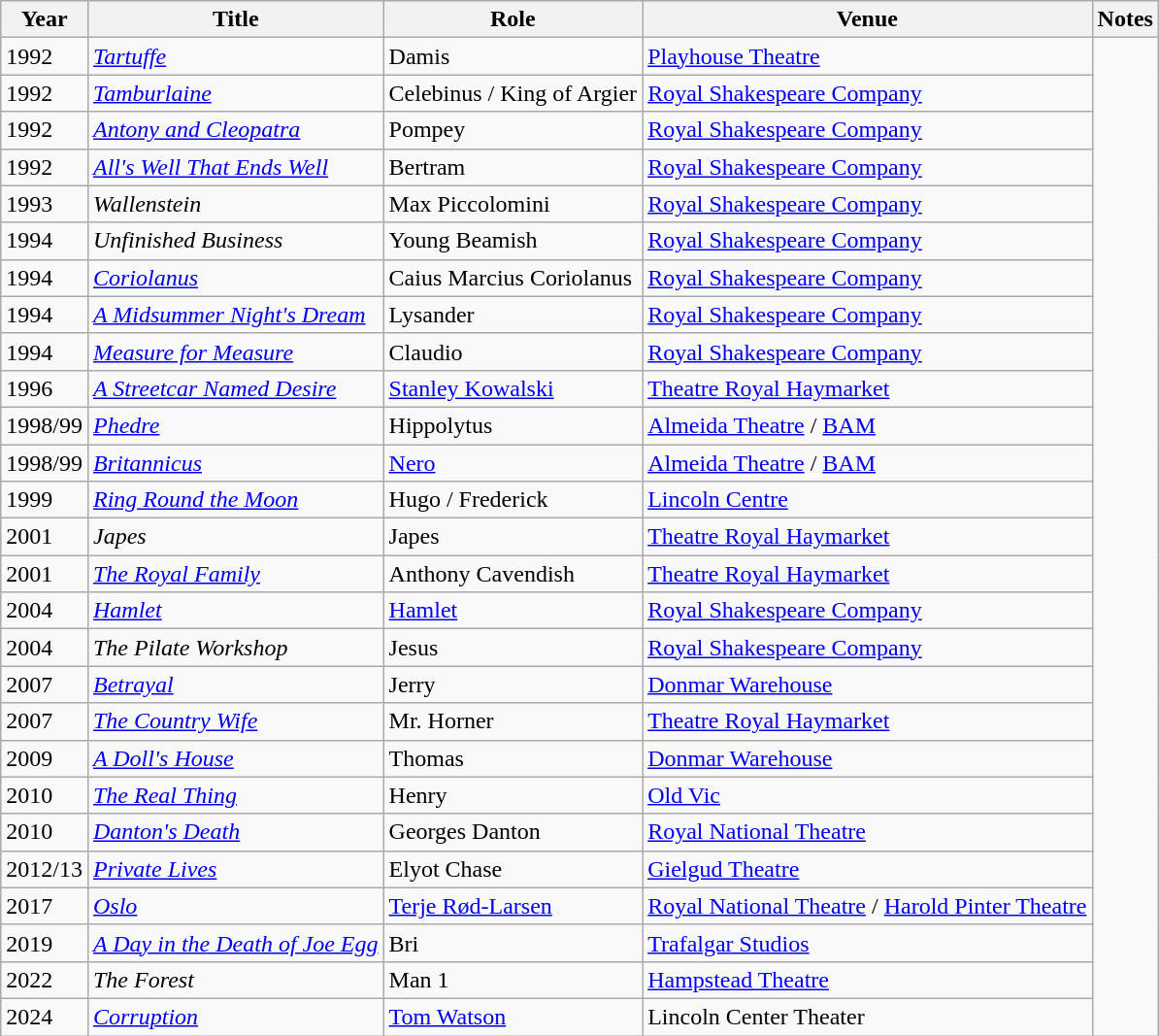<table class="wikitable">
<tr>
<th>Year</th>
<th>Title</th>
<th>Role</th>
<th>Venue</th>
<th>Notes</th>
</tr>
<tr>
<td>1992</td>
<td><em><a href='#'>Tartuffe</a></em></td>
<td>Damis</td>
<td><a href='#'>Playhouse Theatre</a></td>
</tr>
<tr>
<td>1992</td>
<td><em><a href='#'>Tamburlaine</a></em></td>
<td>Celebinus / King of Argier</td>
<td><a href='#'>Royal Shakespeare Company</a></td>
</tr>
<tr>
<td>1992</td>
<td><em><a href='#'>Antony and Cleopatra</a></em></td>
<td>Pompey</td>
<td><a href='#'>Royal Shakespeare Company</a></td>
</tr>
<tr>
<td>1992</td>
<td><em><a href='#'>All's Well That Ends Well</a></em></td>
<td>Bertram</td>
<td><a href='#'>Royal Shakespeare Company</a></td>
</tr>
<tr>
<td>1993</td>
<td><em>Wallenstein</em></td>
<td>Max Piccolomini</td>
<td><a href='#'>Royal Shakespeare Company</a></td>
</tr>
<tr>
<td>1994</td>
<td><em>Unfinished Business</em></td>
<td>Young Beamish</td>
<td><a href='#'>Royal Shakespeare Company</a></td>
</tr>
<tr>
<td>1994</td>
<td><em><a href='#'>Coriolanus</a></em></td>
<td>Caius Marcius Coriolanus</td>
<td><a href='#'>Royal Shakespeare Company</a></td>
</tr>
<tr>
<td>1994</td>
<td><em><a href='#'>A Midsummer Night's Dream</a></em></td>
<td>Lysander</td>
<td><a href='#'>Royal Shakespeare Company</a></td>
</tr>
<tr>
<td>1994</td>
<td><em><a href='#'>Measure for Measure</a></em></td>
<td>Claudio</td>
<td><a href='#'>Royal Shakespeare Company</a></td>
</tr>
<tr>
<td>1996</td>
<td><em><a href='#'>A Streetcar Named Desire</a></em></td>
<td><a href='#'>Stanley Kowalski</a></td>
<td><a href='#'>Theatre Royal Haymarket</a></td>
</tr>
<tr>
<td>1998/99</td>
<td><em><a href='#'>Phedre</a></em></td>
<td>Hippolytus</td>
<td><a href='#'>Almeida Theatre</a> / <a href='#'>BAM</a></td>
</tr>
<tr>
<td>1998/99</td>
<td><em><a href='#'>Britannicus</a></em></td>
<td><a href='#'>Nero</a></td>
<td><a href='#'>Almeida Theatre</a> / <a href='#'>BAM</a></td>
</tr>
<tr>
<td>1999</td>
<td><em><a href='#'>Ring Round the Moon</a></em></td>
<td>Hugo / Frederick</td>
<td><a href='#'>Lincoln Centre</a></td>
</tr>
<tr>
<td>2001</td>
<td><em>Japes</em></td>
<td>Japes</td>
<td><a href='#'>Theatre Royal Haymarket</a></td>
</tr>
<tr>
<td>2001</td>
<td><em><a href='#'>The Royal Family</a></em></td>
<td>Anthony Cavendish</td>
<td><a href='#'>Theatre Royal Haymarket</a></td>
</tr>
<tr>
<td>2004</td>
<td><em><a href='#'>Hamlet</a></em></td>
<td><a href='#'>Hamlet</a></td>
<td><a href='#'>Royal Shakespeare Company</a></td>
</tr>
<tr>
<td>2004</td>
<td><em>The Pilate Workshop</em></td>
<td>Jesus</td>
<td><a href='#'>Royal Shakespeare Company</a></td>
</tr>
<tr>
<td>2007</td>
<td><em><a href='#'>Betrayal</a></em></td>
<td>Jerry</td>
<td><a href='#'>Donmar Warehouse</a></td>
</tr>
<tr>
<td>2007</td>
<td><em><a href='#'>The Country Wife</a></em></td>
<td>Mr. Horner</td>
<td><a href='#'>Theatre Royal Haymarket</a></td>
</tr>
<tr>
<td>2009</td>
<td><em><a href='#'>A Doll's House</a></em></td>
<td>Thomas</td>
<td><a href='#'>Donmar Warehouse</a></td>
</tr>
<tr>
<td>2010</td>
<td><a href='#'><em>The Real Thing</em></a></td>
<td>Henry</td>
<td><a href='#'>Old Vic</a></td>
</tr>
<tr>
<td>2010</td>
<td><em><a href='#'>Danton's Death</a></em></td>
<td>Georges Danton</td>
<td><a href='#'>Royal National Theatre</a></td>
</tr>
<tr>
<td>2012/13</td>
<td><em><a href='#'>Private Lives</a></em></td>
<td>Elyot Chase</td>
<td><a href='#'>Gielgud Theatre</a></td>
</tr>
<tr>
<td>2017</td>
<td><em><a href='#'>Oslo</a></em></td>
<td><a href='#'>Terje Rød-Larsen</a></td>
<td><a href='#'>Royal National Theatre</a> / <a href='#'>Harold Pinter Theatre</a></td>
</tr>
<tr>
<td>2019</td>
<td><em><a href='#'>A Day in the Death of Joe Egg</a></em></td>
<td>Bri</td>
<td><a href='#'>Trafalgar Studios</a></td>
</tr>
<tr>
<td>2022</td>
<td><em>The Forest</em></td>
<td>Man 1</td>
<td><a href='#'>Hampstead Theatre</a></td>
</tr>
<tr>
<td>2024</td>
<td><em><a href='#'>Corruption</a></em></td>
<td><a href='#'>Tom Watson</a></td>
<td>Lincoln Center Theater</td>
</tr>
</table>
